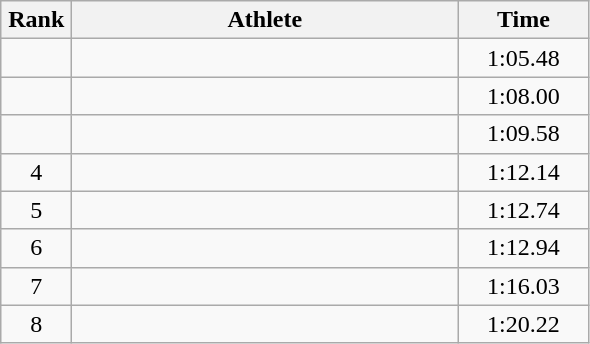<table class=wikitable style="text-align:center">
<tr>
<th width=40>Rank</th>
<th width=250>Athlete</th>
<th width=80>Time</th>
</tr>
<tr>
<td></td>
<td align=left></td>
<td>1:05.48</td>
</tr>
<tr>
<td></td>
<td align=left></td>
<td>1:08.00</td>
</tr>
<tr>
<td></td>
<td align=left></td>
<td>1:09.58</td>
</tr>
<tr>
<td>4</td>
<td align=left></td>
<td>1:12.14</td>
</tr>
<tr>
<td>5</td>
<td align=left></td>
<td>1:12.74</td>
</tr>
<tr>
<td>6</td>
<td align=left></td>
<td>1:12.94</td>
</tr>
<tr>
<td>7</td>
<td align=left></td>
<td>1:16.03</td>
</tr>
<tr>
<td>8</td>
<td align=left></td>
<td>1:20.22</td>
</tr>
</table>
